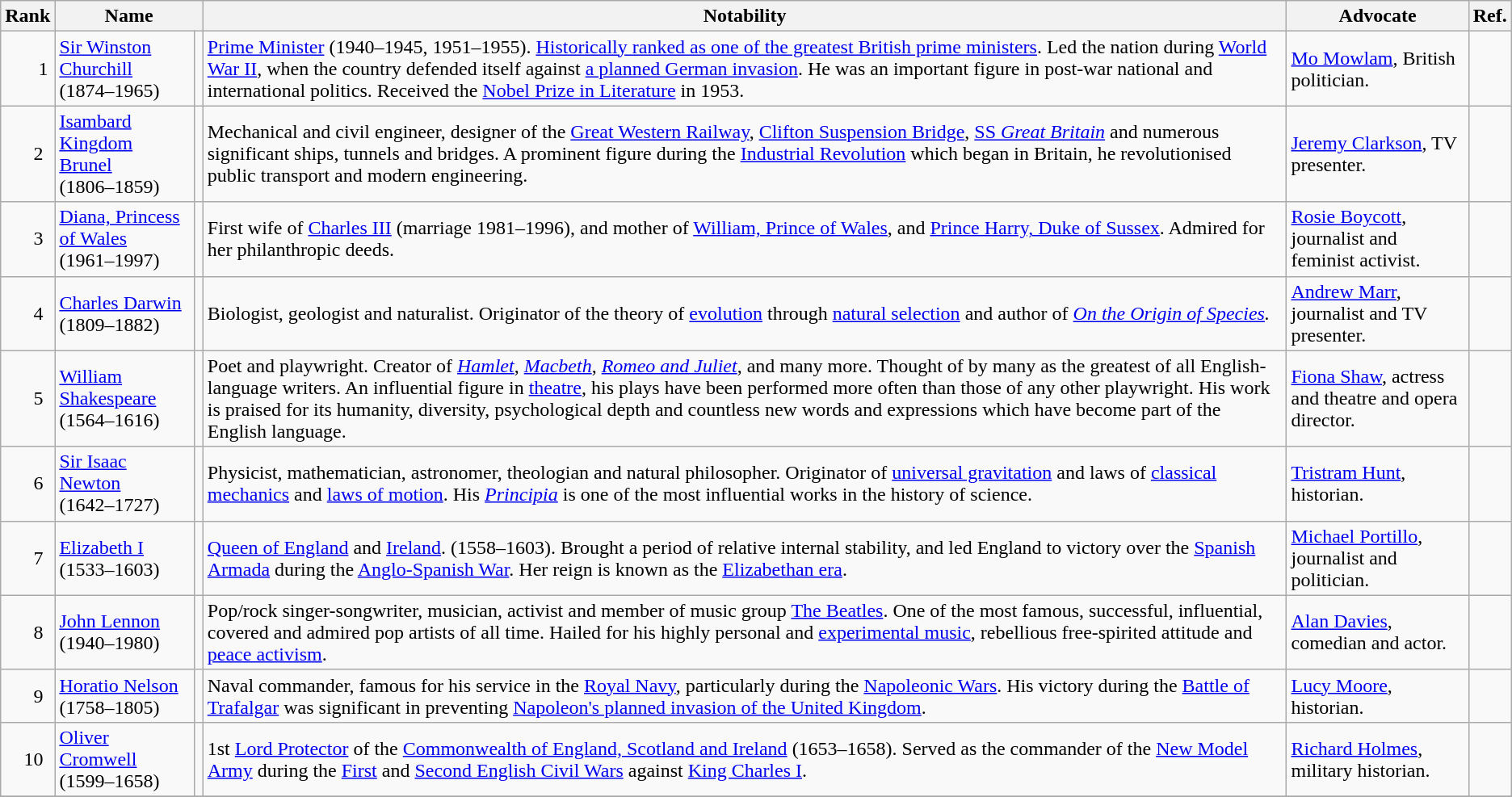<table class="wikitable sortable">
<tr>
<th>Rank</th>
<th colspan=2>Name</th>
<th class="unsortable">Notability</th>
<th>Advocate</th>
<th class="unsortable">Ref.</th>
</tr>
<tr>
<td style="padding-right:5px; text-align:right;">1</td>
<td><a href='#'>Sir Winston Churchill</a><br>(1874–1965)</td>
<td></td>
<td><a href='#'>Prime Minister</a> (1940–1945, 1951–1955). <a href='#'>Historically ranked as one of the greatest British prime ministers</a>. Led the nation during <a href='#'>World War II</a>, when the country defended itself against <a href='#'>a planned German invasion</a>. He was an important figure in post-war national and international politics. Received the <a href='#'>Nobel Prize in Literature</a> in 1953.</td>
<td><a href='#'>Mo Mowlam</a>, British politician.</td>
<td></td>
</tr>
<tr>
<td style="padding-right:9px; text-align:right;">2</td>
<td><a href='#'>Isambard Kingdom Brunel</a><br>(1806–1859)</td>
<td></td>
<td>Mechanical and civil engineer, designer of the <a href='#'>Great Western Railway</a>, <a href='#'>Clifton Suspension Bridge</a>, <a href='#'>SS <em>Great Britain</em></a> and numerous significant ships, tunnels and bridges. A prominent figure during the <a href='#'>Industrial Revolution</a> which began in Britain, he revolutionised public transport and modern engineering.</td>
<td><a href='#'>Jeremy Clarkson</a>, TV presenter.</td>
<td></td>
</tr>
<tr>
<td style="padding-right:9px; text-align:right;">3</td>
<td><a href='#'>Diana, Princess of Wales</a><br>(1961–1997)</td>
<td></td>
<td>First wife of <a href='#'>Charles III</a> (marriage 1981–1996), and mother of <a href='#'>William, Prince of Wales</a>, and <a href='#'>Prince Harry, Duke of Sussex</a>. Admired for her philanthropic deeds.</td>
<td><a href='#'>Rosie Boycott</a>, journalist and feminist activist.</td>
<td></td>
</tr>
<tr>
<td style="padding-right:9px; text-align:right;">4</td>
<td><a href='#'>Charles Darwin</a><br>(1809–1882)</td>
<td></td>
<td>Biologist, geologist and naturalist. Originator of the theory of <a href='#'>evolution</a> through <a href='#'>natural selection</a> and author of <em><a href='#'>On the Origin of Species</a>.</em></td>
<td><a href='#'>Andrew Marr</a>, journalist and TV presenter.</td>
<td></td>
</tr>
<tr>
<td style="padding-right:9px; text-align:right;">5</td>
<td><a href='#'>William Shakespeare</a><br>(1564–1616)</td>
<td></td>
<td>Poet and playwright. Creator of <em><a href='#'>Hamlet</a></em>, <em><a href='#'>Macbeth</a></em>, <em><a href='#'>Romeo and Juliet</a></em>, and many more. Thought of by many as the greatest of all English-language writers. An influential figure in <a href='#'>theatre</a>, his plays have been performed more often than those of any other playwright. His work is praised for its humanity, diversity, psychological depth and countless new words and expressions which have become part of the English language.</td>
<td><a href='#'>Fiona Shaw</a>, actress and theatre and opera director.</td>
<td></td>
</tr>
<tr>
<td style="padding-right:9px; text-align:right;">6</td>
<td><a href='#'>Sir Isaac Newton</a><br>(1642–1727)</td>
<td></td>
<td>Physicist, mathematician, astronomer, theologian and natural philosopher. Originator of <a href='#'>universal gravitation</a> and laws of <a href='#'>classical mechanics</a> and <a href='#'>laws of motion</a>. His <em><a href='#'>Principia</a></em> is one of the most influential works in the history of science.</td>
<td><a href='#'>Tristram Hunt</a>, historian.</td>
<td></td>
</tr>
<tr>
<td style="padding-right:9px; text-align:right;">7</td>
<td><a href='#'>Elizabeth I</a><br>(1533–1603)</td>
<td></td>
<td><a href='#'>Queen of England</a> and <a href='#'>Ireland</a>. (1558–1603). Brought a period of relative internal stability, and led England to victory over the <a href='#'>Spanish Armada</a> during the <a href='#'>Anglo-Spanish War</a>. Her reign is known as the <a href='#'>Elizabethan era</a>.</td>
<td><a href='#'>Michael Portillo</a>, journalist and politician.</td>
<td></td>
</tr>
<tr>
<td style="padding-right:9px; text-align:right;">8</td>
<td><a href='#'>John Lennon</a><br>(1940–1980)</td>
<td></td>
<td>Pop/rock singer-songwriter, musician, activist and member of music group <a href='#'>The Beatles</a>. One of the most famous, successful, influential, covered and admired pop artists of all time. Hailed for his highly personal and <a href='#'>experimental music</a>, rebellious free-spirited attitude and <a href='#'>peace activism</a>.</td>
<td><a href='#'>Alan Davies</a>, comedian and actor.</td>
<td></td>
</tr>
<tr>
<td style="padding-right:9px; text-align:right;">9</td>
<td><a href='#'>Horatio Nelson</a><br>(1758–1805)</td>
<td></td>
<td>Naval commander, famous for his service in the <a href='#'>Royal Navy</a>, particularly during the <a href='#'>Napoleonic Wars</a>. His victory during the <a href='#'>Battle of Trafalgar</a> was significant in preventing <a href='#'>Napoleon's planned invasion of the United Kingdom</a>.</td>
<td><a href='#'>Lucy Moore</a>, historian.</td>
<td></td>
</tr>
<tr>
<td style="padding-right:9px; text-align:right;">10</td>
<td><a href='#'>Oliver Cromwell</a><br>(1599–1658)</td>
<td></td>
<td>1st <a href='#'>Lord Protector</a> of the <a href='#'>Commonwealth of England, Scotland and Ireland</a> (1653–1658). Served as the commander of the <a href='#'>New Model Army</a> during the <a href='#'>First</a> and <a href='#'>Second English Civil Wars</a> against <a href='#'>King Charles I</a>.</td>
<td><a href='#'>Richard Holmes</a>, military historian.</td>
<td></td>
</tr>
<tr>
</tr>
</table>
